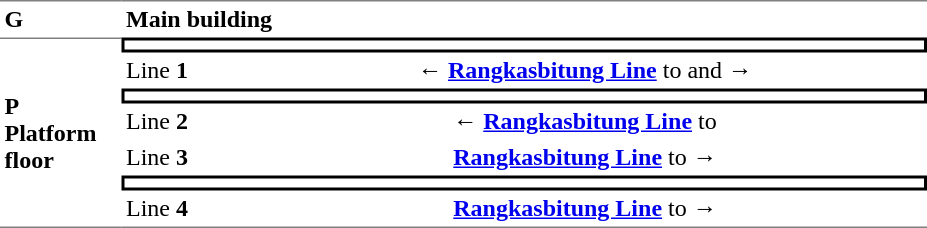<table cellspacing="0" cellpadding="3">
<tr>
<td colspan="3"> </td>
</tr>
<tr>
<td style="border-top:solid 1px gray;"><strong>G</strong></td>
<td colspan="2" style="border-top:solid 1px gray;"><strong>Main building</strong></td>
</tr>
<tr>
<td rowspan="7" style="border-top:solid 1px gray; border-bottom:solid 1px gray" width="75"><strong>P<br>Platform floor</strong></td>
<td colspan="2" style="border-top:solid 2px black;border-right:solid 2px black;border-left:solid 2px black;border-bottom:solid 2px black;text-align:center;"></td>
</tr>
<tr>
<td>Line <strong>1</strong></td>
<td style="text-align:center">←   <strong><a href='#'>Rangkasbitung Line</a></strong> to  and   →</td>
</tr>
<tr>
<td colspan="2" style="border-top:solid 2px black;border-right:solid 2px black;border-left:solid 2px black;border-bottom:solid 2px black;text-align:center;"></td>
</tr>
<tr>
<td width="50">Line <strong>2</strong></td>
<td style="text-align:center" width="450">←   <strong><a href='#'>Rangkasbitung Line</a></strong> to </td>
</tr>
<tr>
<td>Line <strong>3</strong></td>
<td style="text-align:center"> <strong><a href='#'>Rangkasbitung Line</a></strong> to   →</td>
</tr>
<tr>
<td colspan="2" style="border-top:solid 2px black;border-right:solid 2px black;border-left:solid 2px black;border-bottom:solid 2px black;text-align:center;"></td>
</tr>
<tr>
<td style="border-bottom:solid 1px gray" width="75">Line <strong>4</strong></td>
<td style="text-align:center; border-bottom:solid 1px gray"> <strong><a href='#'>Rangkasbitung Line</a></strong> to   →</td>
</tr>
<tr>
</tr>
</table>
